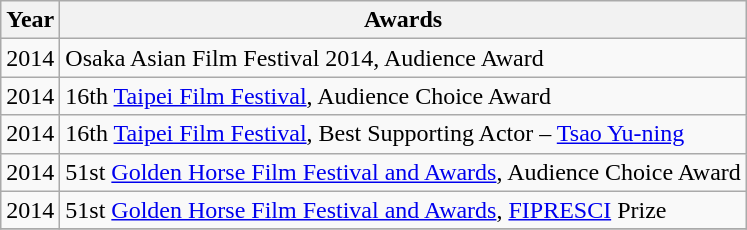<table class="wikitable">
<tr>
<th>Year</th>
<th>Awards</th>
</tr>
<tr>
<td>2014</td>
<td>Osaka Asian Film Festival 2014, Audience Award</td>
</tr>
<tr>
<td>2014</td>
<td>16th <a href='#'>Taipei Film Festival</a>, Audience Choice Award</td>
</tr>
<tr>
<td>2014</td>
<td>16th <a href='#'>Taipei Film Festival</a>, Best Supporting Actor – <a href='#'>Tsao Yu-ning</a></td>
</tr>
<tr>
<td>2014</td>
<td>51st <a href='#'>Golden Horse Film Festival and Awards</a>, Audience Choice Award</td>
</tr>
<tr>
<td>2014</td>
<td>51st <a href='#'>Golden Horse Film Festival and Awards</a>, <a href='#'>FIPRESCI</a> Prize</td>
</tr>
<tr>
</tr>
</table>
